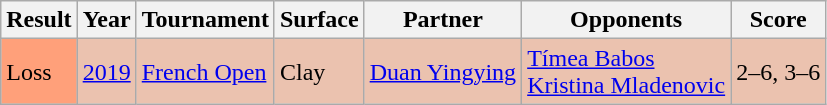<table class="sortable wikitable">
<tr>
<th>Result</th>
<th>Year</th>
<th>Tournament</th>
<th>Surface</th>
<th>Partner</th>
<th>Opponents</th>
<th>Score</th>
</tr>
<tr bgcolor="EBC2AF">
<td bgcolor="FFA07A">Loss</td>
<td><a href='#'>2019</a></td>
<td><a href='#'>French Open</a></td>
<td>Clay</td>
<td> <a href='#'>Duan Yingying</a></td>
<td> <a href='#'>Tímea Babos</a> <br>  <a href='#'>Kristina Mladenovic</a></td>
<td>2–6, 3–6</td>
</tr>
</table>
